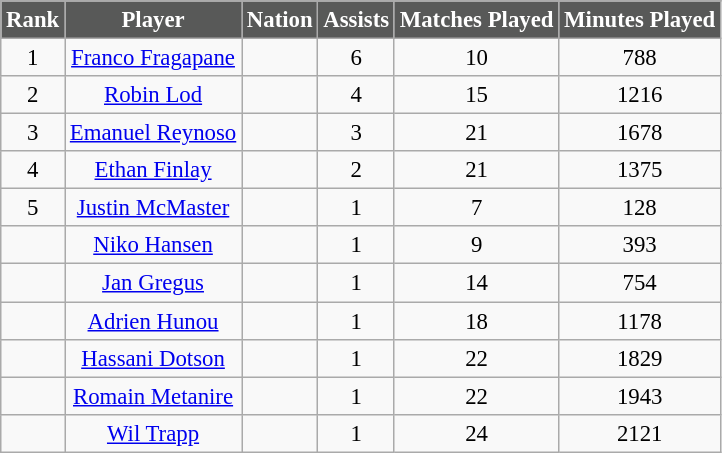<table class="wikitable" style="font-size: 95%; text-align: center;">
<tr>
</tr>
<tr>
<th style="background:#585958; color:#FFFFFF; text-align:center;">Rank</th>
<th style="background:#585958; color:#FFFFFF; text-align:center;">Player</th>
<th style="background:#585958; color:#FFFFFF; text-align:center;">Nation</th>
<th style="background:#585958; color:#FFFFFF; text-align:center;">Assists</th>
<th style="background:#585958; color:#FFFFFF; text-align:center;">Matches Played</th>
<th style="background:#585958; color:#FFFFFF; text-align:center;">Minutes Played</th>
</tr>
<tr>
<td rowspan="1">1</td>
<td><a href='#'>Franco Fragapane</a></td>
<td></td>
<td>6</td>
<td>10</td>
<td>788</td>
</tr>
<tr>
<td rowspan="1">2</td>
<td><a href='#'>Robin Lod</a></td>
<td></td>
<td>4</td>
<td>15</td>
<td>1216</td>
</tr>
<tr>
<td rowspan="1">3</td>
<td><a href='#'>Emanuel Reynoso</a></td>
<td></td>
<td>3</td>
<td>21</td>
<td>1678</td>
</tr>
<tr>
<td rowspan="1">4</td>
<td><a href='#'>Ethan Finlay</a></td>
<td></td>
<td>2</td>
<td>21</td>
<td>1375</td>
</tr>
<tr>
<td rowspan="1">5</td>
<td><a href='#'>Justin McMaster</a></td>
<td></td>
<td>1</td>
<td>7</td>
<td>128</td>
</tr>
<tr>
<td rowspan="1"></td>
<td><a href='#'>Niko Hansen</a></td>
<td></td>
<td>1</td>
<td>9</td>
<td>393</td>
</tr>
<tr>
<td rowspan="1"></td>
<td><a href='#'>Jan Gregus</a></td>
<td></td>
<td>1</td>
<td>14</td>
<td>754</td>
</tr>
<tr>
<td rowspan="1"></td>
<td><a href='#'>Adrien Hunou</a></td>
<td></td>
<td>1</td>
<td>18</td>
<td>1178</td>
</tr>
<tr>
<td rowspan="1"></td>
<td><a href='#'>Hassani Dotson</a></td>
<td></td>
<td>1</td>
<td>22</td>
<td>1829</td>
</tr>
<tr>
<td rowspan="1"></td>
<td><a href='#'>Romain Metanire</a></td>
<td></td>
<td>1</td>
<td>22</td>
<td>1943</td>
</tr>
<tr>
<td rowspan="1"></td>
<td><a href='#'>Wil Trapp</a></td>
<td></td>
<td>1</td>
<td>24</td>
<td>2121</td>
</tr>
</table>
